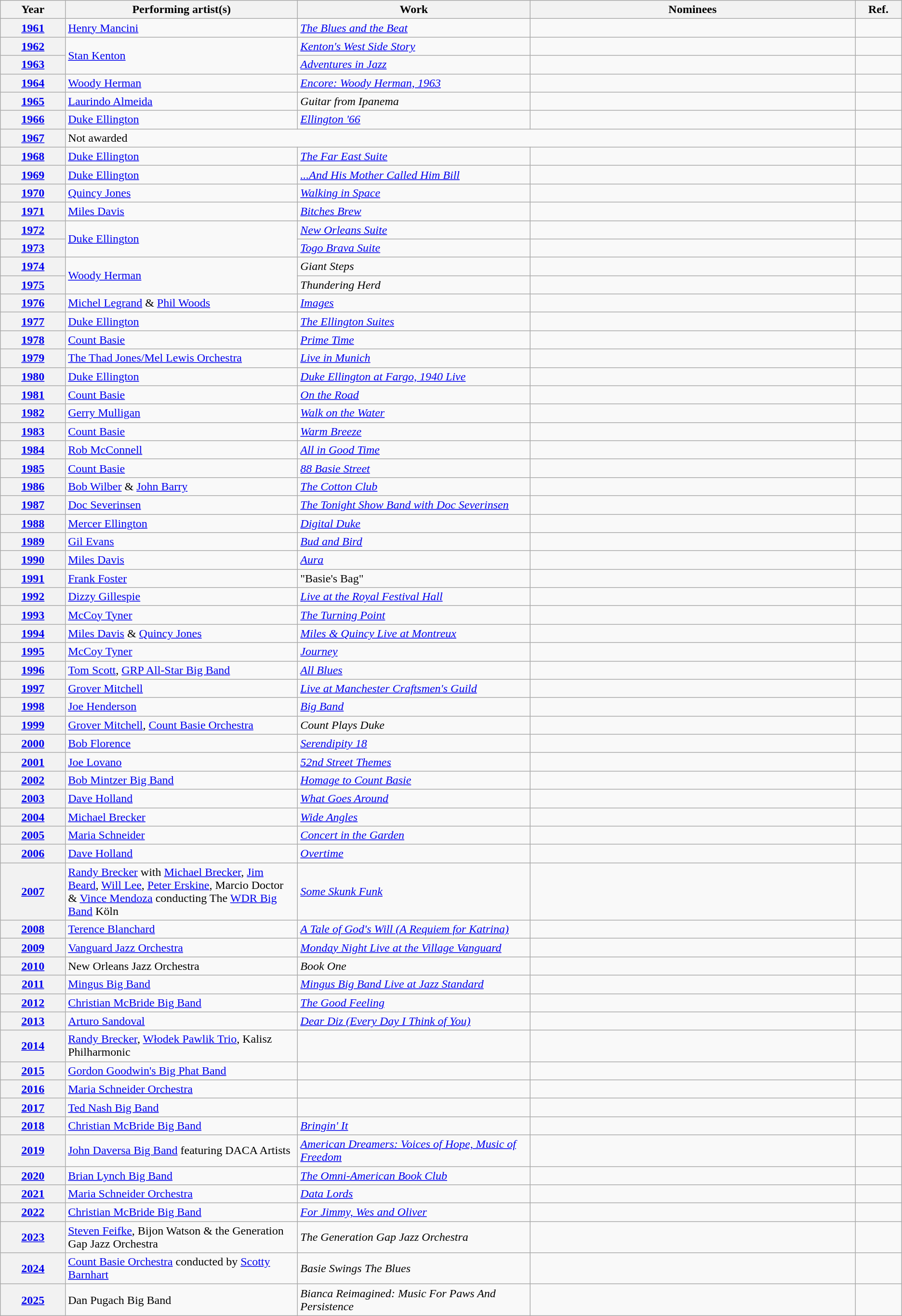<table class="wikitable">
<tr>
<th width="7%">Year</th>
<th width="25%">Performing artist(s)</th>
<th width="25%">Work</th>
<th width="35%" class=unsortable>Nominees</th>
<th width="5%" class=unsortable>Ref.</th>
</tr>
<tr>
<th scope="row" style="text-align:center;"><a href='#'>1961</a></th>
<td><a href='#'>Henry Mancini</a></td>
<td><em><a href='#'>The Blues and the Beat</a></em></td>
<td></td>
<td></td>
</tr>
<tr>
<th scope="row" style="text-align:center;"><a href='#'>1962</a></th>
<td rowspan="2"><a href='#'>Stan Kenton</a></td>
<td><em><a href='#'>Kenton's West Side Story</a></em></td>
<td></td>
<td></td>
</tr>
<tr>
<th scope="row" style="text-align:center;"><a href='#'>1963</a></th>
<td><em><a href='#'>Adventures in Jazz</a></em></td>
<td></td>
<td></td>
</tr>
<tr>
<th scope="row" style="text-align:center;"><a href='#'>1964</a></th>
<td><a href='#'>Woody Herman</a></td>
<td><em><a href='#'>Encore: Woody Herman, 1963</a></em></td>
<td></td>
<td></td>
</tr>
<tr>
<th scope="row" style="text-align:center;"><a href='#'>1965</a></th>
<td><a href='#'>Laurindo Almeida</a></td>
<td><em>Guitar from Ipanema</em></td>
<td></td>
<td></td>
</tr>
<tr>
<th scope="row" style="text-align:center;"><a href='#'>1966</a></th>
<td><a href='#'>Duke Ellington</a></td>
<td><em><a href='#'>Ellington '66</a></em></td>
<td></td>
<td></td>
</tr>
<tr>
<th scope="row" style="text-align:center;"><a href='#'>1967</a></th>
<td colspan="3">Not awarded</td>
<td></td>
</tr>
<tr>
<th scope="row" style="text-align:center;"><a href='#'>1968</a></th>
<td><a href='#'>Duke Ellington</a></td>
<td><em><a href='#'>The Far East Suite</a></em></td>
<td></td>
<td></td>
</tr>
<tr>
<th scope="row" style="text-align:center;"><a href='#'>1969</a></th>
<td><a href='#'>Duke Ellington</a></td>
<td><em><a href='#'>...And His Mother Called Him Bill</a></em></td>
<td></td>
<td></td>
</tr>
<tr>
<th scope="row" style="text-align:center;"><a href='#'>1970</a></th>
<td><a href='#'>Quincy Jones</a></td>
<td><em><a href='#'>Walking in Space</a></em></td>
<td></td>
<td></td>
</tr>
<tr>
<th scope="row" style="text-align:center;"><a href='#'>1971</a></th>
<td><a href='#'>Miles Davis</a></td>
<td><em><a href='#'>Bitches Brew</a></em></td>
<td></td>
<td></td>
</tr>
<tr>
<th scope="row" style="text-align:center;"><a href='#'>1972</a></th>
<td rowspan="2"><a href='#'>Duke Ellington</a></td>
<td><em><a href='#'>New Orleans Suite</a></em></td>
<td></td>
<td></td>
</tr>
<tr>
<th scope="row" style="text-align:center;"><a href='#'>1973</a></th>
<td><em><a href='#'>Togo Brava Suite</a></em></td>
<td></td>
<td></td>
</tr>
<tr>
<th scope="row" style="text-align:center;"><a href='#'>1974</a></th>
<td rowspan="2"><a href='#'>Woody Herman</a></td>
<td><em>Giant Steps</em></td>
<td></td>
<td></td>
</tr>
<tr>
<th scope="row" style="text-align:center;"><a href='#'>1975</a></th>
<td><em>Thundering Herd</em></td>
<td></td>
<td></td>
</tr>
<tr>
<th scope="row" style="text-align:center;"><a href='#'>1976</a></th>
<td><a href='#'>Michel Legrand</a> & <a href='#'>Phil Woods</a></td>
<td><em><a href='#'>Images</a></em></td>
<td></td>
<td></td>
</tr>
<tr>
<th scope="row" style="text-align:center;"><a href='#'>1977</a></th>
<td><a href='#'>Duke Ellington</a></td>
<td><em><a href='#'>The Ellington Suites</a></em></td>
<td></td>
<td></td>
</tr>
<tr>
<th scope="row" style="text-align:center;"><a href='#'>1978</a></th>
<td><a href='#'>Count Basie</a></td>
<td><em><a href='#'>Prime Time</a></em></td>
<td></td>
<td></td>
</tr>
<tr>
<th scope="row" style="text-align:center;"><a href='#'>1979</a></th>
<td><a href='#'>The Thad Jones/Mel Lewis Orchestra</a></td>
<td><em><a href='#'>Live in Munich</a></em></td>
<td></td>
<td></td>
</tr>
<tr>
<th scope="row" style="text-align:center;"><a href='#'>1980</a></th>
<td><a href='#'>Duke Ellington</a></td>
<td><em><a href='#'>Duke Ellington at Fargo, 1940 Live</a></em></td>
<td></td>
<td></td>
</tr>
<tr>
<th scope="row" style="text-align:center;"><a href='#'>1981</a></th>
<td><a href='#'>Count Basie</a></td>
<td><em><a href='#'>On the Road</a></em></td>
<td></td>
<td></td>
</tr>
<tr>
<th scope="row" style="text-align:center;"><a href='#'>1982</a></th>
<td><a href='#'>Gerry Mulligan</a></td>
<td><em><a href='#'>Walk on the Water</a></em></td>
<td></td>
<td></td>
</tr>
<tr>
<th scope="row" style="text-align:center;"><a href='#'>1983</a></th>
<td><a href='#'>Count Basie</a></td>
<td><em><a href='#'>Warm Breeze</a></em></td>
<td></td>
<td></td>
</tr>
<tr>
<th scope="row" style="text-align:center;"><a href='#'>1984</a></th>
<td><a href='#'>Rob McConnell</a></td>
<td><em><a href='#'>All in Good Time</a></em></td>
<td></td>
<td></td>
</tr>
<tr>
<th scope="row" style="text-align:center;"><a href='#'>1985</a></th>
<td><a href='#'>Count Basie</a></td>
<td><em><a href='#'>88 Basie Street</a></em></td>
<td></td>
<td></td>
</tr>
<tr>
<th scope="row" style="text-align:center;"><a href='#'>1986</a></th>
<td><a href='#'>Bob Wilber</a> & <a href='#'>John Barry</a></td>
<td><em><a href='#'>The Cotton Club</a></em></td>
<td></td>
<td></td>
</tr>
<tr>
<th scope="row" style="text-align:center;"><a href='#'>1987</a></th>
<td><a href='#'>Doc Severinsen</a></td>
<td><em><a href='#'>The Tonight Show Band with Doc Severinsen</a></em></td>
<td></td>
<td></td>
</tr>
<tr>
<th scope="row" style="text-align:center;"><a href='#'>1988</a></th>
<td><a href='#'>Mercer Ellington</a></td>
<td><em><a href='#'>Digital Duke</a></em></td>
<td></td>
<td></td>
</tr>
<tr>
<th scope="row" style="text-align:center;"><a href='#'>1989</a></th>
<td><a href='#'>Gil Evans</a></td>
<td><em><a href='#'>Bud and Bird</a></em></td>
<td></td>
<td></td>
</tr>
<tr>
<th scope="row" style="text-align:center;"><a href='#'>1990</a></th>
<td><a href='#'>Miles Davis</a></td>
<td><em><a href='#'>Aura</a></em></td>
<td></td>
<td></td>
</tr>
<tr>
<th scope="row" style="text-align:center;"><a href='#'>1991</a></th>
<td><a href='#'>Frank Foster</a></td>
<td>"Basie's Bag"</td>
<td></td>
<td></td>
</tr>
<tr>
<th scope="row" style="text-align:center;"><a href='#'>1992</a></th>
<td><a href='#'>Dizzy Gillespie</a></td>
<td><em><a href='#'>Live at the Royal Festival Hall</a></em></td>
<td></td>
<td></td>
</tr>
<tr>
<th scope="row" style="text-align:center;"><a href='#'>1993</a></th>
<td><a href='#'>McCoy Tyner</a></td>
<td><em><a href='#'>The Turning Point</a></em></td>
<td></td>
<td></td>
</tr>
<tr>
<th scope="row" style="text-align:center;"><a href='#'>1994</a></th>
<td><a href='#'>Miles Davis</a> & <a href='#'>Quincy Jones</a></td>
<td><em><a href='#'>Miles & Quincy Live at Montreux</a></em></td>
<td></td>
<td></td>
</tr>
<tr>
<th scope="row" style="text-align:center;"><a href='#'>1995</a></th>
<td><a href='#'>McCoy Tyner</a></td>
<td><em><a href='#'>Journey</a></em></td>
<td></td>
<td></td>
</tr>
<tr>
<th scope="row" style="text-align:center;"><a href='#'>1996</a></th>
<td><a href='#'>Tom Scott</a>, <a href='#'>GRP All-Star Big Band</a></td>
<td><em><a href='#'>All Blues</a></em></td>
<td></td>
<td></td>
</tr>
<tr>
<th scope="row" style="text-align:center;"><a href='#'>1997</a></th>
<td><a href='#'>Grover Mitchell</a></td>
<td><em><a href='#'>Live at Manchester Craftsmen's Guild</a></em></td>
<td></td>
<td></td>
</tr>
<tr>
<th scope="row" style="text-align:center;"><a href='#'>1998</a></th>
<td><a href='#'>Joe Henderson</a></td>
<td><em><a href='#'>Big Band</a></em></td>
<td></td>
<td></td>
</tr>
<tr>
<th scope="row" style="text-align:center;"><a href='#'>1999</a></th>
<td><a href='#'>Grover Mitchell</a>, <a href='#'>Count Basie Orchestra</a></td>
<td><em>Count Plays Duke</em></td>
<td></td>
<td></td>
</tr>
<tr>
<th scope="row" style="text-align:center;"><a href='#'>2000</a></th>
<td><a href='#'>Bob Florence</a></td>
<td><em><a href='#'>Serendipity 18</a></em></td>
<td></td>
<td align="center"></td>
</tr>
<tr>
<th scope="row" style="text-align:center;"><a href='#'>2001</a></th>
<td><a href='#'>Joe Lovano</a></td>
<td><em><a href='#'>52nd Street Themes</a></em></td>
<td></td>
<td align="center"></td>
</tr>
<tr>
<th scope="row" style="text-align:center;"><a href='#'>2002</a></th>
<td><a href='#'>Bob Mintzer Big Band</a></td>
<td><em><a href='#'>Homage to Count Basie</a></em></td>
<td></td>
<td align="center"></td>
</tr>
<tr>
<th scope="row" style="text-align:center;"><a href='#'>2003</a></th>
<td><a href='#'>Dave Holland</a></td>
<td><em><a href='#'>What Goes Around</a></em></td>
<td></td>
<td align="center"></td>
</tr>
<tr>
<th scope="row" style="text-align:center;"><a href='#'>2004</a></th>
<td><a href='#'>Michael Brecker</a></td>
<td><em><a href='#'>Wide Angles</a></em></td>
<td></td>
<td align="center"></td>
</tr>
<tr>
<th scope="row" style="text-align:center;"><a href='#'>2005</a></th>
<td><a href='#'>Maria Schneider</a></td>
<td><em><a href='#'>Concert in the Garden</a></em></td>
<td></td>
<td align="center"></td>
</tr>
<tr>
<th scope="row" style="text-align:center;"><a href='#'>2006</a></th>
<td><a href='#'>Dave Holland</a></td>
<td><em><a href='#'>Overtime</a></em></td>
<td></td>
<td align="center"></td>
</tr>
<tr>
<th scope="row" style="text-align:center;"><a href='#'>2007</a></th>
<td><a href='#'>Randy Brecker</a> with <a href='#'>Michael Brecker</a>, <a href='#'>Jim Beard</a>, <a href='#'>Will Lee</a>, <a href='#'>Peter Erskine</a>, Marcio Doctor & <a href='#'>Vince Mendoza</a> conducting The <a href='#'>WDR Big Band</a> Köln</td>
<td><em><a href='#'>Some Skunk Funk</a></em></td>
<td></td>
<td align="center"></td>
</tr>
<tr>
<th scope="row" style="text-align:center;"><a href='#'>2008</a></th>
<td><a href='#'>Terence Blanchard</a></td>
<td><em><a href='#'>A Tale of God's Will (A Requiem for Katrina)</a></em></td>
<td></td>
<td align="center"></td>
</tr>
<tr>
<th scope="row" style="text-align:center;"><a href='#'>2009</a></th>
<td><a href='#'>Vanguard Jazz Orchestra</a></td>
<td><em><a href='#'>Monday Night Live at the Village Vanguard</a></em></td>
<td></td>
<td align="center"></td>
</tr>
<tr>
<th scope="row" style="text-align:center;"><a href='#'>2010</a></th>
<td>New Orleans Jazz Orchestra</td>
<td><em>Book One</em></td>
<td></td>
<td></td>
</tr>
<tr>
<th scope="row" style="text-align:center;"><a href='#'>2011</a></th>
<td><a href='#'>Mingus Big Band</a></td>
<td><em><a href='#'>Mingus Big Band Live at Jazz Standard</a></em></td>
<td></td>
<td></td>
</tr>
<tr>
<th scope="row" style="text-align:center;"><a href='#'>2012</a></th>
<td><a href='#'>Christian McBride Big Band</a></td>
<td><em><a href='#'>The Good Feeling</a></em></td>
<td></td>
<td></td>
</tr>
<tr>
<th scope="row" style="text-align:center;"><a href='#'>2013</a></th>
<td><a href='#'>Arturo Sandoval</a></td>
<td><em><a href='#'>Dear Diz (Every Day I Think of You)</a></em></td>
<td></td>
<td></td>
</tr>
<tr>
<th scope="row" style="text-align:center;"><a href='#'>2014</a></th>
<td><a href='#'>Randy Brecker</a>, <a href='#'>Włodek Pawlik Trio</a>, Kalisz Philharmonic</td>
<td></td>
<td></td>
<td style="text-align:center;"></td>
</tr>
<tr>
<th scope="row" style="text-align:center;"><a href='#'>2015</a></th>
<td><a href='#'>Gordon Goodwin's Big Phat Band</a></td>
<td></td>
<td></td>
<td style="text-align:center;"></td>
</tr>
<tr>
<th scope="row" style="text-align:center;"><a href='#'>2016</a></th>
<td><a href='#'>Maria Schneider Orchestra</a></td>
<td></td>
<td></td>
<td style="text-align:center;"></td>
</tr>
<tr>
<th scope="row" style="text-align:center;"><a href='#'>2017</a></th>
<td><a href='#'>Ted Nash Big Band</a></td>
<td></td>
<td></td>
<td style="text-align:center;"></td>
</tr>
<tr>
<th scope="row" style="text-align:center;"><a href='#'>2018</a></th>
<td><a href='#'>Christian McBride Big Band</a></td>
<td><em><a href='#'>Bringin' It</a></em></td>
<td></td>
<td style="text-align:center;"></td>
</tr>
<tr>
<th scope="row" style="text-align:center;"><a href='#'>2019</a></th>
<td><a href='#'>John Daversa Big Band</a> featuring DACA Artists</td>
<td><em><a href='#'>American Dreamers: Voices of Hope, Music of Freedom</a></em></td>
<td></td>
<td style="text-align:center;"></td>
</tr>
<tr>
<th scope="row" style="text-align:center;"><a href='#'>2020</a></th>
<td><a href='#'>Brian Lynch Big Band</a></td>
<td><em><a href='#'>The Omni-American Book Club</a></em></td>
<td></td>
<td style="text-align:center;"></td>
</tr>
<tr>
<th scope="row" style="text-align:center;"><a href='#'>2021</a></th>
<td><a href='#'>Maria Schneider Orchestra</a></td>
<td><em><a href='#'>Data Lords</a></em></td>
<td></td>
<td style="text-align:center;"></td>
</tr>
<tr>
<th scope="row" style="text-align:center;"><a href='#'>2022</a></th>
<td><a href='#'>Christian McBride Big Band</a></td>
<td><em><a href='#'>For Jimmy, Wes and Oliver</a></em></td>
<td></td>
<td style="text-align:center;"></td>
</tr>
<tr>
<th scope="row" style="text-align:center;"><a href='#'>2023</a></th>
<td><a href='#'>Steven Feifke</a>, Bijon Watson & the Generation Gap Jazz Orchestra</td>
<td><em>The Generation Gap Jazz Orchestra</em></td>
<td></td>
<td style="text-align:center;"></td>
</tr>
<tr>
<th><a href='#'>2024</a></th>
<td><a href='#'>Count Basie Orchestra</a> conducted by <a href='#'>Scotty Barnhart</a></td>
<td><em>Basie Swings The Blues</em></td>
<td></td>
<td style="text-align:center;"></td>
</tr>
<tr>
<th><a href='#'>2025</a></th>
<td>Dan Pugach Big Band</td>
<td><em>Bianca Reimagined: Music For Paws And Persistence</em></td>
<td></td>
<td style="text-align:center;"></td>
</tr>
</table>
